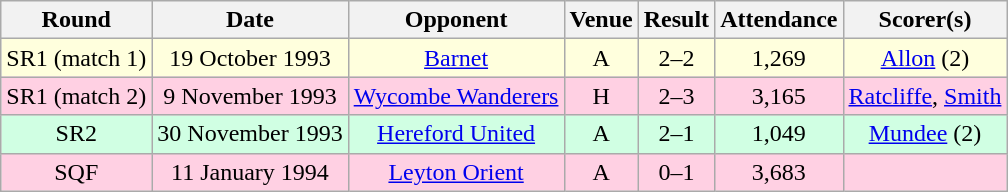<table class="wikitable sortable" style="text-align:center;">
<tr>
<th>Round</th>
<th>Date</th>
<th>Opponent</th>
<th>Venue</th>
<th>Result</th>
<th>Attendance</th>
<th>Scorer(s)</th>
</tr>
<tr style="background:#ffd;">
<td>SR1 (match 1)</td>
<td>19 October 1993</td>
<td><a href='#'>Barnet</a></td>
<td>A</td>
<td>2–2</td>
<td>1,269</td>
<td><a href='#'>Allon</a> (2)</td>
</tr>
<tr style="background:#ffd0e3;">
<td>SR1 (match 2)</td>
<td>9 November 1993</td>
<td><a href='#'>Wycombe Wanderers</a></td>
<td>H</td>
<td>2–3</td>
<td>3,165</td>
<td><a href='#'>Ratcliffe</a>, <a href='#'>Smith</a></td>
</tr>
<tr style="background:#d0ffe3;">
<td>SR2</td>
<td>30 November 1993</td>
<td><a href='#'>Hereford United</a></td>
<td>A</td>
<td>2–1</td>
<td>1,049</td>
<td><a href='#'>Mundee</a> (2)</td>
</tr>
<tr style="background:#ffd0e3;">
<td>SQF</td>
<td>11 January 1994</td>
<td><a href='#'>Leyton Orient</a></td>
<td>A</td>
<td>0–1</td>
<td>3,683</td>
<td></td>
</tr>
</table>
